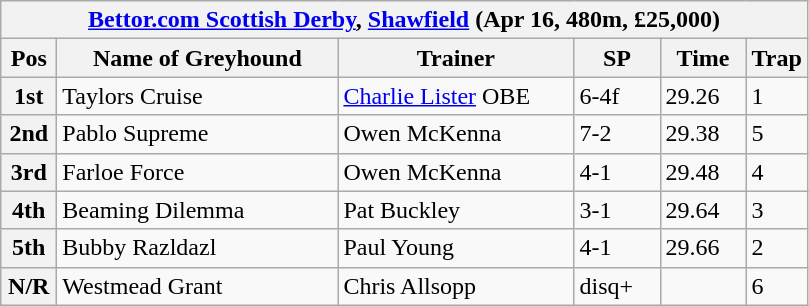<table class="wikitable">
<tr>
<th colspan="6"><a href='#'>Bettor.com Scottish Derby</a>, <a href='#'>Shawfield</a> (Apr 16, 480m, £25,000)</th>
</tr>
<tr>
<th width=30>Pos</th>
<th width=180>Name of Greyhound</th>
<th width=150>Trainer</th>
<th width=50>SP</th>
<th width=50>Time</th>
<th width=30>Trap</th>
</tr>
<tr>
<th>1st</th>
<td>Taylors Cruise</td>
<td><a href='#'>Charlie Lister</a> OBE</td>
<td>6-4f</td>
<td>29.26</td>
<td>1</td>
</tr>
<tr>
<th>2nd</th>
<td>Pablo Supreme</td>
<td>Owen McKenna</td>
<td>7-2</td>
<td>29.38</td>
<td>5</td>
</tr>
<tr>
<th>3rd</th>
<td>Farloe Force</td>
<td>Owen McKenna</td>
<td>4-1</td>
<td>29.48</td>
<td>4</td>
</tr>
<tr>
<th>4th</th>
<td>Beaming Dilemma</td>
<td>Pat Buckley</td>
<td>3-1</td>
<td>29.64</td>
<td>3</td>
</tr>
<tr>
<th>5th</th>
<td>Bubby Razldazl</td>
<td>Paul Young</td>
<td>4-1</td>
<td>29.66</td>
<td>2</td>
</tr>
<tr>
<th>N/R</th>
<td>Westmead Grant </td>
<td>Chris Allsopp</td>
<td>disq+</td>
<td></td>
<td>6</td>
</tr>
</table>
